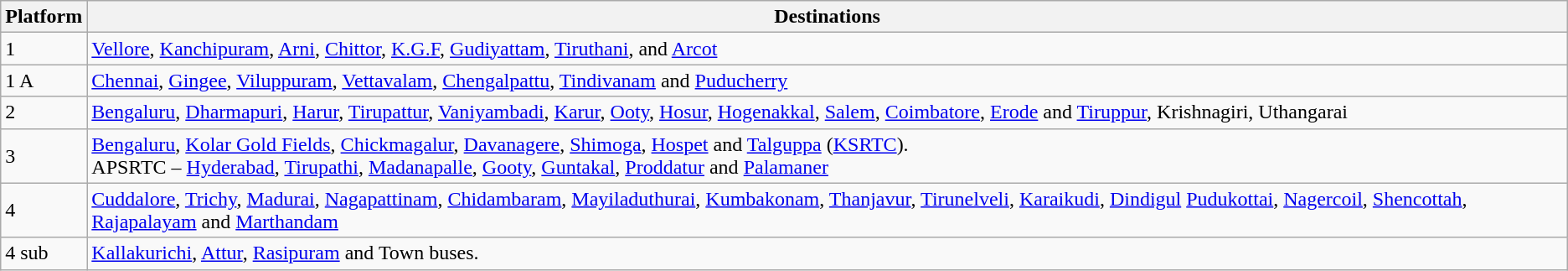<table class ="wikitable">
<tr>
<th>Platform</th>
<th>Destinations</th>
</tr>
<tr>
<td>1</td>
<td><a href='#'>Vellore</a>, <a href='#'>Kanchipuram</a>, <a href='#'>Arni</a>, <a href='#'>Chittor</a>, <a href='#'>K.G.F</a>, <a href='#'>Gudiyattam</a>, <a href='#'>Tiruthani</a>, and <a href='#'>Arcot</a></td>
</tr>
<tr>
<td>1 A</td>
<td><a href='#'>Chennai</a>, <a href='#'>Gingee</a>, <a href='#'>Viluppuram</a>, <a href='#'>Vettavalam</a>, <a href='#'>Chengalpattu</a>, <a href='#'>Tindivanam</a> and <a href='#'>Puducherry</a></td>
</tr>
<tr>
<td>2</td>
<td><a href='#'>Bengaluru</a>, <a href='#'>Dharmapuri</a>, <a href='#'>Harur</a>, <a href='#'>Tirupattur</a>, <a href='#'>Vaniyambadi</a>, <a href='#'>Karur</a>, <a href='#'>Ooty</a>, <a href='#'>Hosur</a>, <a href='#'>Hogenakkal</a>, <a href='#'>Salem</a>, <a href='#'>Coimbatore</a>, <a href='#'>Erode</a> and <a href='#'>Tiruppur</a>, Krishnagiri, Uthangarai</td>
</tr>
<tr>
<td>3</td>
<td><a href='#'>Bengaluru</a>, <a href='#'>Kolar Gold Fields</a>, <a href='#'>Chickmagalur</a>, <a href='#'>Davanagere</a>, <a href='#'>Shimoga</a>, <a href='#'>Hospet</a> and <a href='#'>Talguppa</a> (<a href='#'>KSRTC</a>).<br>APSRTC – <a href='#'>Hyderabad</a>, <a href='#'>Tirupathi</a>, <a href='#'>Madanapalle</a>, <a href='#'>Gooty</a>, <a href='#'>Guntakal</a>, <a href='#'>Proddatur</a> and <a href='#'>Palamaner</a></td>
</tr>
<tr>
<td>4</td>
<td><a href='#'>Cuddalore</a>, <a href='#'>Trichy</a>, <a href='#'>Madurai</a>, <a href='#'>Nagapattinam</a>, <a href='#'>Chidambaram</a>, <a href='#'>Mayiladuthurai</a>, <a href='#'>Kumbakonam</a>, <a href='#'>Thanjavur</a>, <a href='#'>Tirunelveli</a>, <a href='#'>Karaikudi</a>, <a href='#'>Dindigul</a> <a href='#'>Pudukottai</a>, <a href='#'>Nagercoil</a>, <a href='#'>Shencottah</a>, <a href='#'>Rajapalayam</a> and <a href='#'>Marthandam</a></td>
</tr>
<tr>
<td>4 sub</td>
<td><a href='#'>Kallakurichi</a>, <a href='#'>Attur</a>, <a href='#'>Rasipuram</a> and Town buses.</td>
</tr>
</table>
